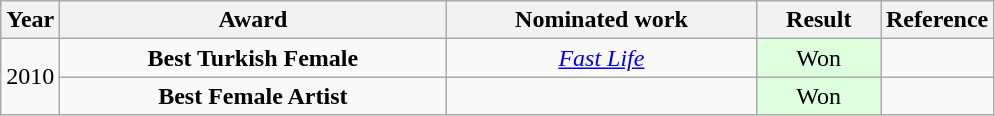<table class="wikitable">
<tr>
<th>Year</th>
<th>Award</th>
<th>Nominated work</th>
<th>Result</th>
<th>Reference</th>
</tr>
<tr>
<td rowspan="2">2010</td>
<td width="250" align="center"><strong>Best Turkish Female</strong></td>
<td width="200"  align="center" rowspan="1"><em><a href='#'>Fast Life</a></em></td>
<td align="center" width="75" style="background: #ddffdd">Won</td>
<td align="center"></td>
</tr>
<tr>
<td width="250" align="center"><strong>Best Female Artist</strong></td>
<td width="200"  align="center" rowspan="1"></td>
<td align="center" width="75" style="background: #ddffdd">Won</td>
<td align="center"></td>
</tr>
</table>
